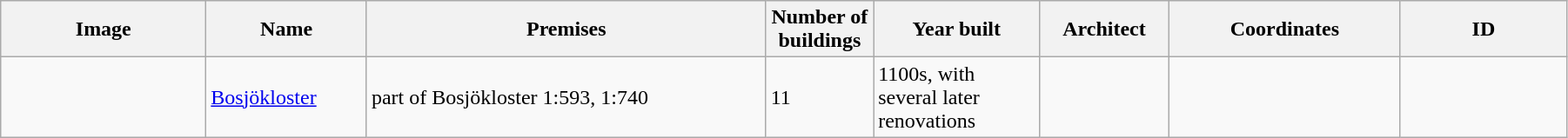<table class="wikitable" width="95%">
<tr>
<th width="150">Image</th>
<th>Name</th>
<th>Premises</th>
<th width="75">Number of<br>buildings</th>
<th width="120">Year built</th>
<th>Architect</th>
<th width="170">Coordinates</th>
<th width="120">ID</th>
</tr>
<tr>
<td></td>
<td><a href='#'>Bosjökloster</a></td>
<td>part of Bosjökloster 1:593, 1:740</td>
<td>11</td>
<td>1100s, with several later renovations</td>
<td></td>
<td></td>
<td></td>
</tr>
</table>
